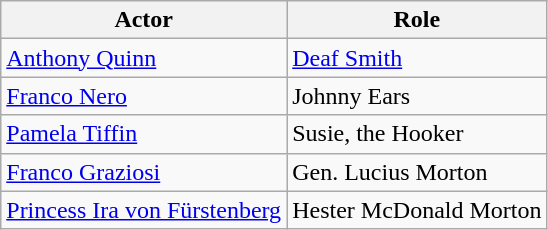<table class="wikitable">
<tr>
<th>Actor</th>
<th>Role</th>
</tr>
<tr>
<td><a href='#'>Anthony Quinn</a></td>
<td><a href='#'>Deaf Smith</a></td>
</tr>
<tr>
<td><a href='#'>Franco Nero</a></td>
<td>Johnny Ears</td>
</tr>
<tr>
<td><a href='#'>Pamela Tiffin</a></td>
<td>Susie, the Hooker</td>
</tr>
<tr>
<td><a href='#'>Franco Graziosi</a></td>
<td>Gen. Lucius Morton</td>
</tr>
<tr>
<td><a href='#'>Princess Ira von Fürstenberg</a></td>
<td>Hester McDonald Morton</td>
</tr>
</table>
